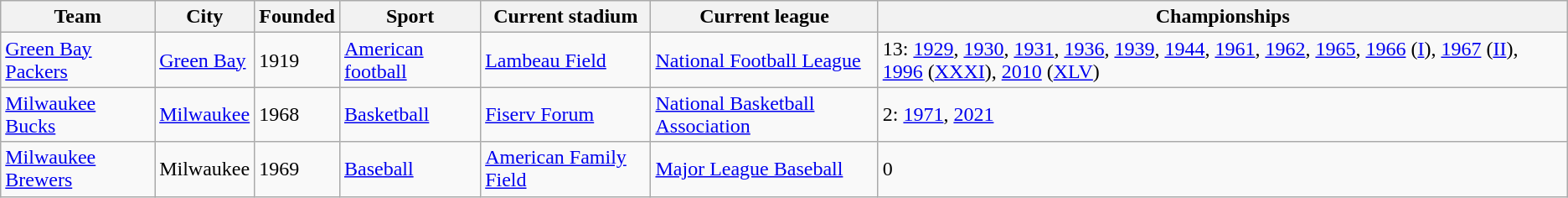<table class="wikitable sortable">
<tr>
<th>Team</th>
<th>City</th>
<th>Founded</th>
<th>Sport</th>
<th>Current stadium</th>
<th>Current league</th>
<th>Championships</th>
</tr>
<tr>
<td><a href='#'>Green Bay Packers</a></td>
<td><a href='#'>Green Bay</a></td>
<td>1919</td>
<td><a href='#'>American football</a></td>
<td><a href='#'>Lambeau Field</a></td>
<td><a href='#'>National Football League</a></td>
<td>13: <a href='#'>1929</a>, <a href='#'>1930</a>, <a href='#'>1931</a>, <a href='#'>1936</a>, <a href='#'>1939</a>, <a href='#'>1944</a>, <a href='#'>1961</a>, <a href='#'>1962</a>, <a href='#'>1965</a>, <a href='#'>1966</a> (<a href='#'>I</a>), <a href='#'>1967</a> (<a href='#'>II</a>), <a href='#'>1996</a> (<a href='#'>XXXI</a>), <a href='#'>2010</a> (<a href='#'>XLV</a>)</td>
</tr>
<tr>
<td><a href='#'>Milwaukee Bucks</a></td>
<td><a href='#'>Milwaukee</a></td>
<td>1968</td>
<td><a href='#'>Basketball</a></td>
<td><a href='#'>Fiserv Forum</a></td>
<td><a href='#'>National Basketball Association</a></td>
<td>2: <a href='#'>1971</a>, <a href='#'>2021</a></td>
</tr>
<tr>
<td><a href='#'>Milwaukee Brewers</a></td>
<td>Milwaukee</td>
<td>1969</td>
<td><a href='#'>Baseball</a></td>
<td><a href='#'>American Family Field</a></td>
<td><a href='#'>Major League Baseball</a></td>
<td>0</td>
</tr>
</table>
